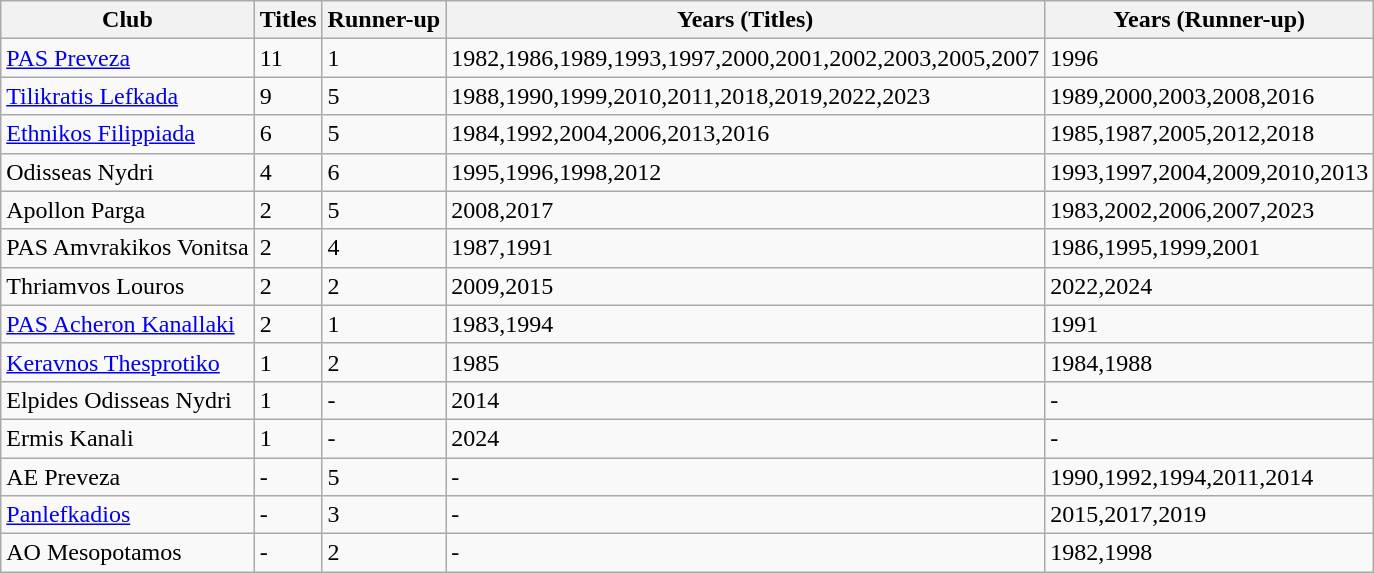<table class="wikitable">
<tr>
<th>Club</th>
<th>Titles</th>
<th>Runner-up</th>
<th>Years (Titles)</th>
<th><strong>Years (Runner-up)</strong></th>
</tr>
<tr>
<td><a href='#'>PAS Preveza</a></td>
<td>11</td>
<td>1</td>
<td>1982,1986,1989,1993,1997,2000,2001,2002,2003,2005,2007</td>
<td>1996</td>
</tr>
<tr>
<td><a href='#'>Tilikratis Lefkada</a></td>
<td>9</td>
<td>5</td>
<td>1988,1990,1999,2010,2011,2018,2019,2022,2023</td>
<td>1989,2000,2003,2008,2016</td>
</tr>
<tr>
<td><a href='#'>Ethnikos Filippiada</a></td>
<td>6</td>
<td>5</td>
<td>1984,1992,2004,2006,2013,2016</td>
<td>1985,1987,2005,2012,2018</td>
</tr>
<tr>
<td>Odisseas Nydri</td>
<td>4</td>
<td>6</td>
<td>1995,1996,1998,2012</td>
<td>1993,1997,2004,2009,2010,2013</td>
</tr>
<tr>
<td>Apollon Parga</td>
<td>2</td>
<td>5</td>
<td>2008,2017</td>
<td>1983,2002,2006,2007,2023</td>
</tr>
<tr>
<td>PAS Amvrakikos Vonitsa</td>
<td>2</td>
<td>4</td>
<td>1987,1991</td>
<td>1986,1995,1999,2001</td>
</tr>
<tr>
<td>Thriamvos Louros</td>
<td>2</td>
<td>2</td>
<td>2009,2015</td>
<td>2022,2024</td>
</tr>
<tr>
<td><a href='#'>PAS Acheron Kanallaki</a></td>
<td>2</td>
<td>1</td>
<td>1983,1994</td>
<td>1991</td>
</tr>
<tr>
<td><a href='#'>Keravnos Thesprotiko</a></td>
<td>1</td>
<td>2</td>
<td>1985</td>
<td>1984,1988</td>
</tr>
<tr>
<td>Elpides Odisseas Nydri</td>
<td>1</td>
<td>-</td>
<td>2014</td>
<td>-</td>
</tr>
<tr>
<td>Ermis Kanali</td>
<td>1</td>
<td>-</td>
<td>2024</td>
<td>-</td>
</tr>
<tr>
<td>AE Preveza</td>
<td>-</td>
<td>5</td>
<td>-</td>
<td>1990,1992,1994,2011,2014</td>
</tr>
<tr>
<td><a href='#'>Panlefkadios</a></td>
<td>-</td>
<td>3</td>
<td>-</td>
<td>2015,2017,2019</td>
</tr>
<tr>
<td>AO Mesopotamos</td>
<td>-</td>
<td>2</td>
<td>-</td>
<td>1982,1998</td>
</tr>
</table>
